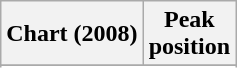<table class="wikitable sortable">
<tr>
<th>Chart (2008)</th>
<th>Peak<br>position</th>
</tr>
<tr>
</tr>
<tr>
</tr>
</table>
